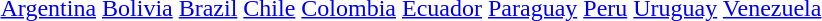<table class="toc" summary="Contents" style="text-align:center;" width="100%">
<tr>
<td></td>
<td><a href='#'>Argentina</a> <a href='#'>Bolivia</a> <a href='#'>Brazil</a> <a href='#'>Chile</a> <a href='#'>Colombia</a> <a href='#'>Ecuador</a> <a href='#'>Paraguay</a> <a href='#'>Peru</a> <a href='#'>Uruguay</a> <a href='#'>Venezuela</a></td>
<td></td>
</tr>
</table>
